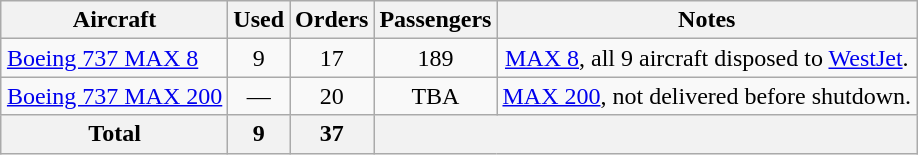<table class="wikitable" style="margin:1em auto; border-collapse:collapse;text-align:left">
<tr>
<th>Aircraft</th>
<th>Used</th>
<th>Orders</th>
<th>Passengers</th>
<th>Notes</th>
</tr>
<tr>
<td><a href='#'>Boeing 737 MAX 8</a></td>
<td align=center>9</td>
<td align=center>17</td>
<td align=center>189</td>
<td align=center><a href='#'>MAX 8</a>, all 9 aircraft disposed to <a href='#'>WestJet</a>.</td>
</tr>
<tr>
<td><a href='#'>Boeing 737 MAX 200</a></td>
<td align=center>—</td>
<td align=center>20</td>
<td align=center><abbr>TBA</abbr></td>
<td align=center><a href='#'>MAX 200</a>, not delivered before shutdown.</td>
</tr>
<tr>
<th>Total</th>
<th align=center>9</th>
<th align=center>37</th>
<th colspan=2></th>
</tr>
</table>
